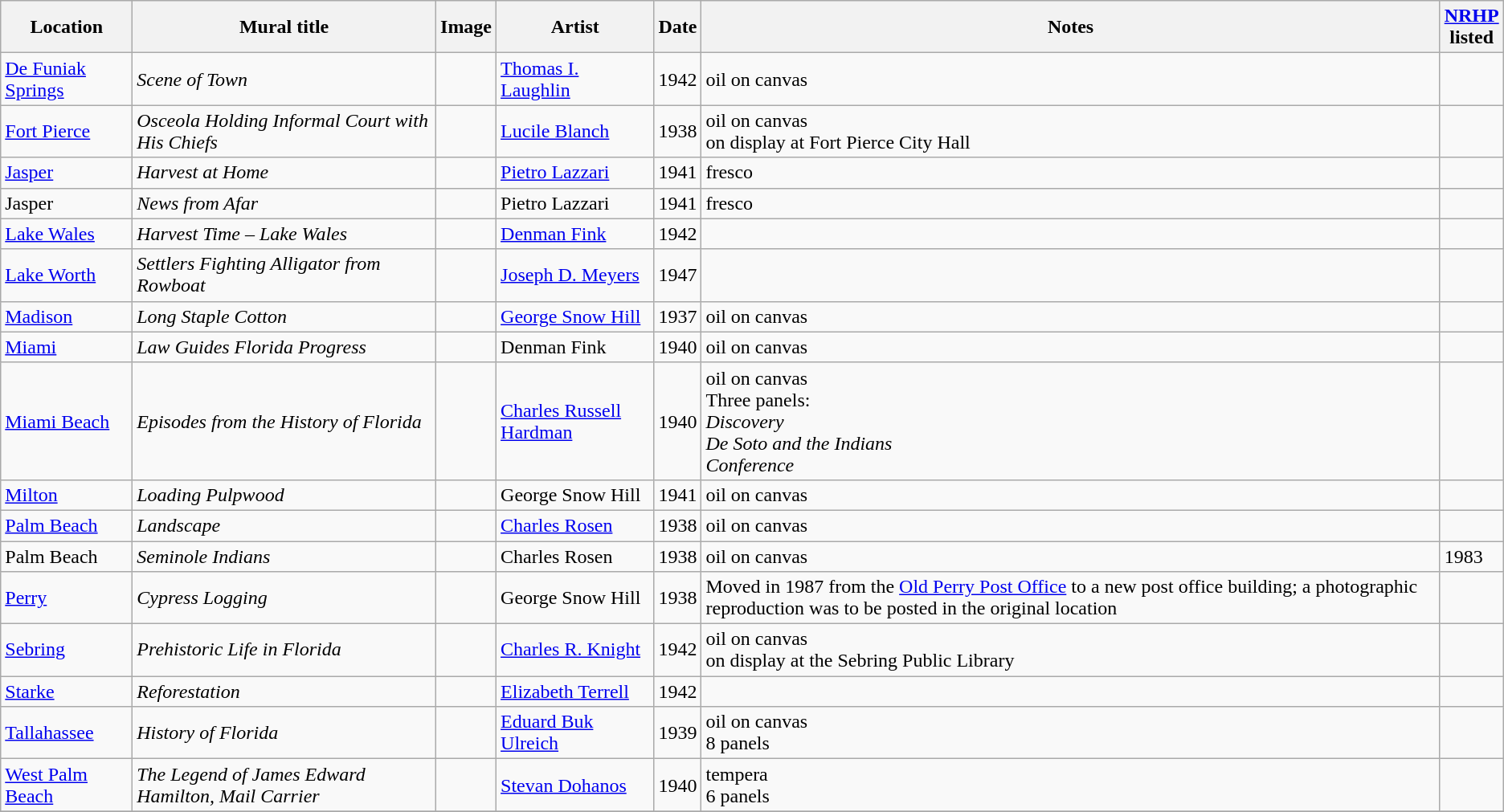<table class="wikitable sortable">
<tr>
<th>Location</th>
<th>Mural title</th>
<th>Image</th>
<th>Artist</th>
<th>Date</th>
<th>Notes</th>
<th><a href='#'>NRHP</a><br>listed</th>
</tr>
<tr>
<td><a href='#'>De Funiak Springs</a></td>
<td><em>Scene of Town</em></td>
<td></td>
<td><a href='#'>Thomas I. Laughlin</a></td>
<td>1942</td>
<td>oil on canvas</td>
<td></td>
</tr>
<tr>
<td><a href='#'>Fort Pierce</a></td>
<td><em>Osceola Holding Informal Court with <br> His Chiefs</em></td>
<td></td>
<td><a href='#'>Lucile Blanch</a></td>
<td>1938</td>
<td>oil on canvas <br> on display at Fort Pierce City Hall</td>
<td></td>
</tr>
<tr>
<td><a href='#'>Jasper</a></td>
<td><em>Harvest at Home</em></td>
<td></td>
<td><a href='#'>Pietro Lazzari</a></td>
<td>1941</td>
<td>fresco</td>
<td></td>
</tr>
<tr>
<td>Jasper</td>
<td><em>News from Afar</em></td>
<td></td>
<td>Pietro Lazzari</td>
<td>1941</td>
<td>fresco</td>
<td></td>
</tr>
<tr>
<td><a href='#'>Lake Wales</a></td>
<td><em>Harvest Time – Lake Wales</em></td>
<td></td>
<td><a href='#'>Denman Fink</a></td>
<td>1942</td>
<td></td>
<td></td>
</tr>
<tr>
<td><a href='#'>Lake Worth</a></td>
<td><em>Settlers Fighting Alligator from Rowboat</em></td>
<td></td>
<td><a href='#'>Joseph D. Meyers</a></td>
<td>1947</td>
<td></td>
<td></td>
</tr>
<tr>
<td><a href='#'>Madison</a></td>
<td><em>Long Staple Cotton</em></td>
<td></td>
<td><a href='#'>George Snow Hill</a></td>
<td>1937</td>
<td>oil on canvas</td>
<td></td>
</tr>
<tr>
<td><a href='#'>Miami</a></td>
<td><em>Law Guides Florida Progress</em></td>
<td></td>
<td>Denman Fink</td>
<td>1940</td>
<td>oil on canvas</td>
<td></td>
</tr>
<tr>
<td><a href='#'>Miami Beach</a></td>
<td><em>Episodes from the History of Florida</em></td>
<td></td>
<td><a href='#'>Charles Russell Hardman</a></td>
<td>1940</td>
<td>oil on canvas<br>Three panels:<br><em>Discovery</em><br><em>De Soto and the Indians</em><br><em>Conference</em></td>
<td></td>
</tr>
<tr>
<td><a href='#'>Milton</a></td>
<td><em>Loading Pulpwood</em></td>
<td></td>
<td>George Snow Hill</td>
<td>1941</td>
<td>oil on canvas</td>
<td></td>
</tr>
<tr>
<td><a href='#'>Palm Beach</a></td>
<td><em>Landscape</em></td>
<td></td>
<td><a href='#'>Charles Rosen</a></td>
<td>1938</td>
<td>oil on canvas</td>
<td></td>
</tr>
<tr>
<td>Palm Beach</td>
<td><em>Seminole Indians</em></td>
<td></td>
<td>Charles Rosen</td>
<td>1938</td>
<td>oil on canvas</td>
<td>1983</td>
</tr>
<tr>
<td><a href='#'>Perry</a></td>
<td><em>Cypress Logging</em></td>
<td></td>
<td>George Snow Hill</td>
<td>1938</td>
<td>Moved in 1987 from the <a href='#'>Old Perry Post Office</a> to a new post office building; a photographic reproduction was to be posted in the original location</td>
<td></td>
</tr>
<tr>
<td><a href='#'>Sebring</a></td>
<td><em>Prehistoric Life in Florida</em></td>
<td></td>
<td><a href='#'>Charles R. Knight</a></td>
<td>1942</td>
<td>oil on canvas <br> on display at the Sebring Public Library</td>
<td></td>
</tr>
<tr>
<td><a href='#'>Starke</a></td>
<td><em>Reforestation</em></td>
<td></td>
<td><a href='#'>Elizabeth Terrell</a></td>
<td>1942</td>
<td></td>
<td></td>
</tr>
<tr>
<td><a href='#'>Tallahassee</a></td>
<td><em>History of Florida</em></td>
<td></td>
<td><a href='#'>Eduard Buk Ulreich</a></td>
<td>1939</td>
<td>oil on canvas <br> 8 panels</td>
<td></td>
</tr>
<tr>
<td><a href='#'>West Palm Beach</a></td>
<td><em>The Legend of James Edward Hamilton, Mail Carrier</em></td>
<td></td>
<td><a href='#'>Stevan Dohanos</a></td>
<td>1940</td>
<td>tempera <br> 6 panels</td>
<td></td>
</tr>
<tr>
</tr>
</table>
